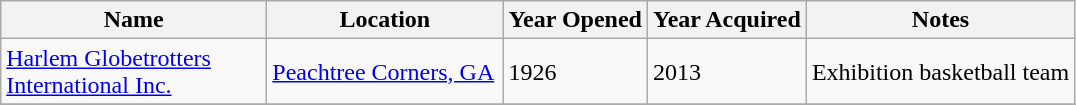<table class="wikitable sortable">
<tr>
<th style="width:170px;">Name</th>
<th style="width:150px;">Location</th>
<th>Year Opened</th>
<th>Year Acquired</th>
<th>Notes</th>
</tr>
<tr>
<td><a href='#'>Harlem Globetrotters International Inc.</a></td>
<td><a href='#'>Peachtree Corners, GA</a></td>
<td>1926</td>
<td>2013</td>
<td>Exhibition basketball team</td>
</tr>
<tr>
</tr>
</table>
